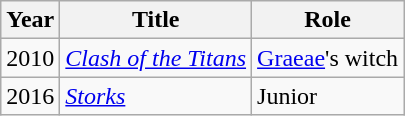<table class="wikitable">
<tr>
<th>Year</th>
<th>Title</th>
<th>Role</th>
</tr>
<tr>
<td>2010</td>
<td><em><a href='#'>Clash of the Titans</a></em></td>
<td><a href='#'>Graeae</a>'s witch</td>
</tr>
<tr>
<td>2016</td>
<td><em><a href='#'>Storks</a></em></td>
<td>Junior</td>
</tr>
</table>
